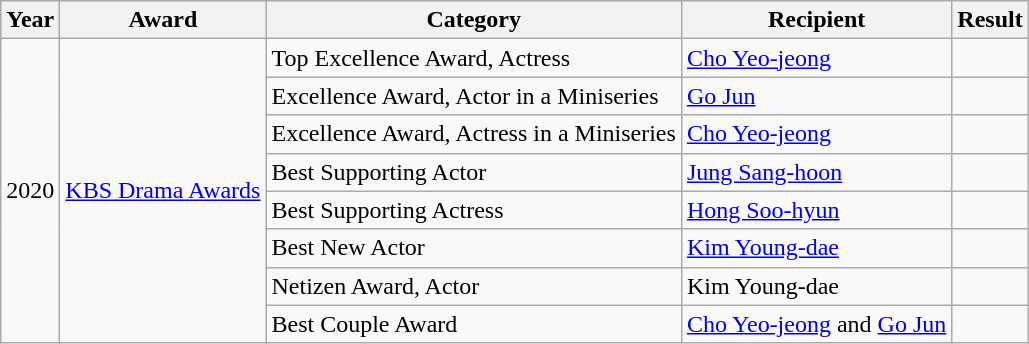<table class="wikitable">
<tr>
<th>Year</th>
<th>Award</th>
<th>Category</th>
<th>Recipient</th>
<th>Result</th>
</tr>
<tr>
<td rowspan=8>2020</td>
<td rowspan=8><a href='#'>KBS Drama Awards</a></td>
<td>Top Excellence Award, Actress</td>
<td><a href='#'>Cho Yeo-jeong</a></td>
<td></td>
</tr>
<tr>
<td>Excellence Award, Actor in a Miniseries</td>
<td><a href='#'>Go Jun</a></td>
<td></td>
</tr>
<tr>
<td>Excellence Award, Actress in a Miniseries</td>
<td><a href='#'>Cho Yeo-jeong</a></td>
<td></td>
</tr>
<tr>
<td>Best Supporting Actor</td>
<td><a href='#'>Jung Sang-hoon</a></td>
<td></td>
</tr>
<tr>
<td>Best Supporting Actress</td>
<td><a href='#'>Hong Soo-hyun</a></td>
<td></td>
</tr>
<tr>
<td>Best New Actor</td>
<td><a href='#'>Kim Young-dae</a></td>
<td></td>
</tr>
<tr>
<td>Netizen Award, Actor</td>
<td>Kim Young-dae</td>
<td></td>
</tr>
<tr>
<td>Best Couple Award</td>
<td><a href='#'>Cho Yeo-jeong</a> and <a href='#'>Go Jun</a></td>
<td></td>
</tr>
</table>
